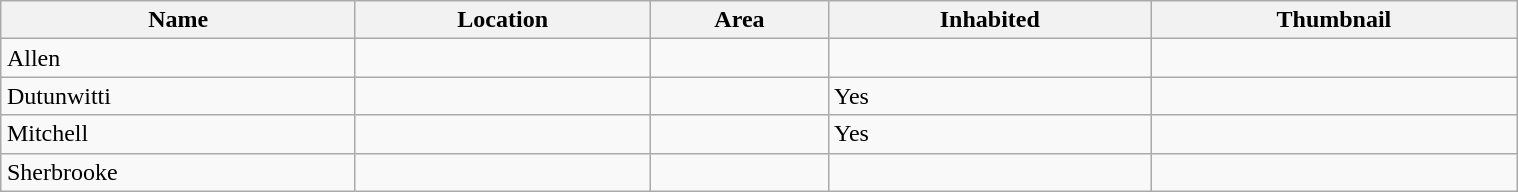<table class="wikitable sortable"  style="margin:auto; width:80%;">
<tr>
<th>Name</th>
<th>Location</th>
<th>Area</th>
<th>Inhabited</th>
<th>Thumbnail</th>
</tr>
<tr>
<td>Allen</td>
<td></td>
<td></td>
<td></td>
<td></td>
</tr>
<tr>
<td>Dutunwitti</td>
<td></td>
<td></td>
<td>Yes</td>
<td></td>
</tr>
<tr>
<td>Mitchell</td>
<td></td>
<td></td>
<td>Yes</td>
<td></td>
</tr>
<tr>
<td>Sherbrooke</td>
<td></td>
<td></td>
<td></td>
<td></td>
</tr>
</table>
